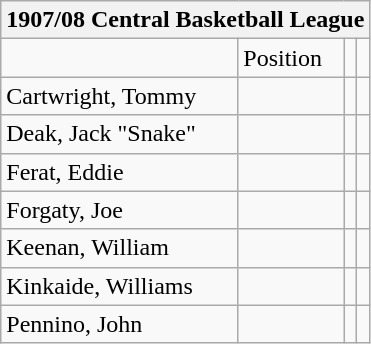<table class="wikitable">
<tr>
<th colspan="4">1907/08 Central Basketball League</th>
</tr>
<tr>
<td></td>
<td>Position</td>
<td></td>
<td></td>
</tr>
<tr>
<td>Cartwright, Tommy</td>
<td></td>
<td></td>
<td></td>
</tr>
<tr>
<td>Deak, Jack "Snake"</td>
<td></td>
<td></td>
<td></td>
</tr>
<tr>
<td>Ferat, Eddie</td>
<td></td>
<td></td>
<td></td>
</tr>
<tr>
<td>Forgaty, Joe</td>
<td></td>
<td></td>
<td></td>
</tr>
<tr>
<td>Keenan, William</td>
<td></td>
<td></td>
<td></td>
</tr>
<tr>
<td>Kinkaide, Williams</td>
<td></td>
<td></td>
<td></td>
</tr>
<tr>
<td>Pennino, John</td>
<td></td>
<td></td>
<td></td>
</tr>
</table>
